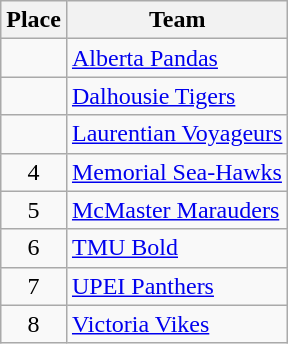<table class="wikitable">
<tr>
<th>Place</th>
<th>Team</th>
</tr>
<tr>
<td align=center></td>
<td> <a href='#'>Alberta Pandas</a></td>
</tr>
<tr>
<td align=center></td>
<td> <a href='#'>Dalhousie Tigers</a></td>
</tr>
<tr>
<td align=center></td>
<td> <a href='#'>Laurentian Voyageurs</a></td>
</tr>
<tr>
<td align=center>4</td>
<td> <a href='#'>Memorial Sea-Hawks</a></td>
</tr>
<tr>
<td align=center>5</td>
<td> <a href='#'>McMaster Marauders</a></td>
</tr>
<tr>
<td align=center>6</td>
<td> <a href='#'>TMU Bold</a></td>
</tr>
<tr>
<td align=center>7</td>
<td> <a href='#'>UPEI Panthers</a></td>
</tr>
<tr>
<td align=center>8</td>
<td> <a href='#'>Victoria Vikes</a></td>
</tr>
</table>
